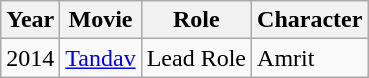<table class="wikitable sortable">
<tr>
<th>Year</th>
<th>Movie</th>
<th>Role</th>
<th>Character</th>
</tr>
<tr>
<td>2014</td>
<td><a href='#'>Tandav</a></td>
<td>Lead Role</td>
<td>Amrit</td>
</tr>
</table>
